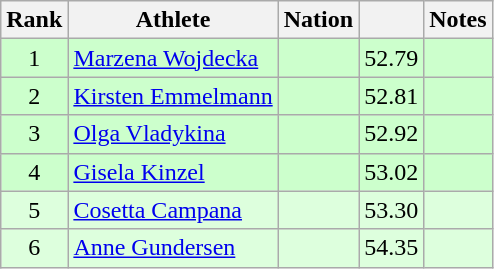<table class="wikitable sortable" style="text-align:center">
<tr>
<th scope="col">Rank</th>
<th scope="col">Athlete</th>
<th scope="col">Nation</th>
<th scope="col"></th>
<th scope="col">Notes</th>
</tr>
<tr bgcolor=ccffcc>
<td>1</td>
<td align=left><a href='#'>Marzena Wojdecka</a></td>
<td align=left></td>
<td>52.79</td>
<td></td>
</tr>
<tr bgcolor=ccffcc>
<td>2</td>
<td align=left><a href='#'>Kirsten Emmelmann</a></td>
<td align=left></td>
<td>52.81</td>
<td></td>
</tr>
<tr bgcolor=ccffcc>
<td>3</td>
<td align=left><a href='#'>Olga Vladykina</a></td>
<td align=left></td>
<td>52.92</td>
<td></td>
</tr>
<tr bgcolor=ccffcc>
<td>4</td>
<td align=left><a href='#'>Gisela Kinzel</a></td>
<td align=left></td>
<td>53.02</td>
<td></td>
</tr>
<tr bgcolor=ddffdd>
<td>5</td>
<td align=left><a href='#'>Cosetta Campana</a></td>
<td align=left></td>
<td>53.30</td>
<td></td>
</tr>
<tr bgcolor=ddffdd>
<td>6</td>
<td align=left><a href='#'>Anne Gundersen</a></td>
<td align=left></td>
<td>54.35</td>
<td></td>
</tr>
</table>
